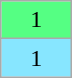<table class="wikitable" style="text-align:center;">
<tr>
<td bgcolor="#55FF83" width="40">1</td>
</tr>
<tr>
<td bgcolor="#87E6FF" width="40">1</td>
</tr>
</table>
